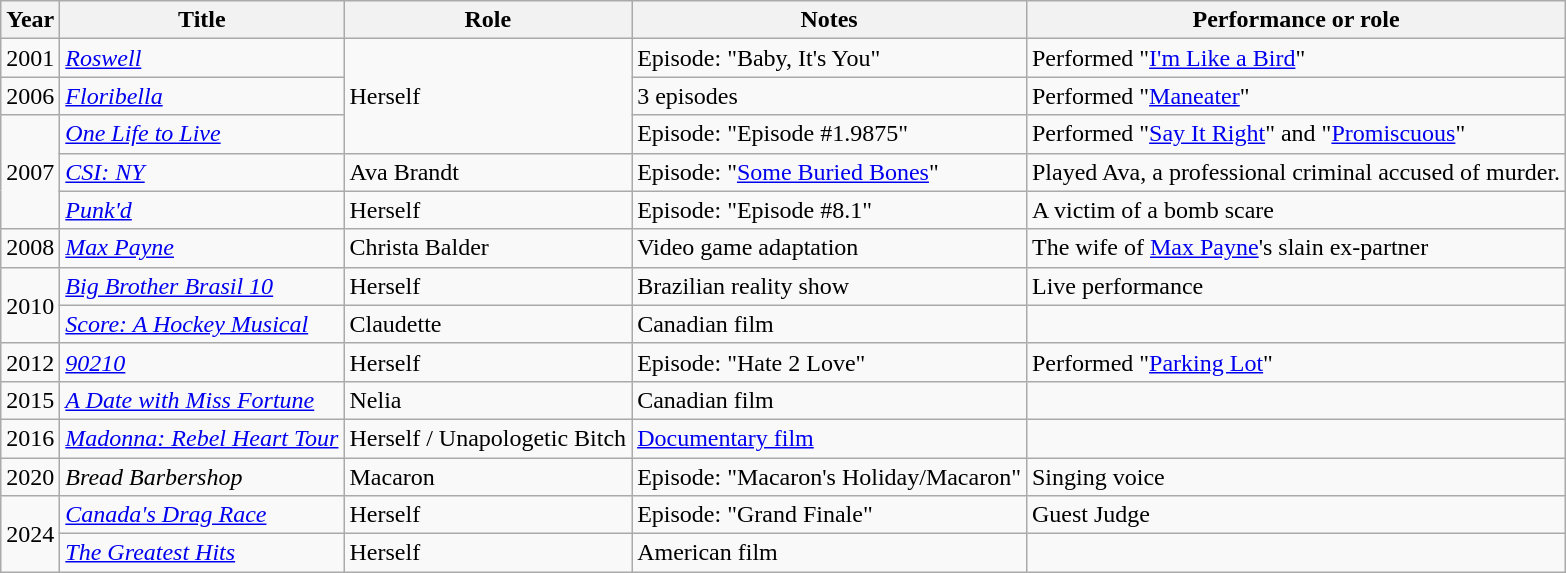<table class="wikitable sortable">
<tr>
<th scope="col">Year</th>
<th scope="col">Title</th>
<th scope="col">Role</th>
<th scope="col" class="unsortable">Notes</th>
<th scope="col">Performance or role</th>
</tr>
<tr>
<td>2001</td>
<td scope="row"><em><a href='#'>Roswell</a></em></td>
<td rowspan="3">Herself</td>
<td>Episode: "Baby, It's You"</td>
<td>Performed "<a href='#'>I'm Like a Bird</a>"</td>
</tr>
<tr>
<td>2006</td>
<td scope="row"><em><a href='#'>Floribella</a></em></td>
<td>3 episodes</td>
<td>Performed "<a href='#'>Maneater</a>"</td>
</tr>
<tr>
<td rowspan=3>2007</td>
<td scope="row"><em><a href='#'>One Life to Live</a></em></td>
<td>Episode: "Episode #1.9875"</td>
<td>Performed "<a href='#'>Say It Right</a>" and "<a href='#'>Promiscuous</a>"</td>
</tr>
<tr>
<td scope="row"><em><a href='#'>CSI: NY</a></em></td>
<td>Ava Brandt</td>
<td>Episode: "<a href='#'>Some Buried Bones</a>"</td>
<td>Played Ava, a professional criminal accused of murder.</td>
</tr>
<tr>
<td scope="row"><em><a href='#'>Punk'd</a></em></td>
<td>Herself</td>
<td>Episode: "Episode #8.1"</td>
<td>A victim of a bomb scare</td>
</tr>
<tr>
<td>2008</td>
<td scope="row"><em><a href='#'>Max Payne</a></em></td>
<td>Christa Balder</td>
<td>Video game adaptation</td>
<td>The wife of <a href='#'>Max Payne</a>'s slain ex-partner</td>
</tr>
<tr>
<td rowspan=2>2010</td>
<td scope="row"><em><a href='#'>Big Brother Brasil 10</a></em></td>
<td>Herself</td>
<td>Brazilian reality show</td>
<td>Live performance</td>
</tr>
<tr>
<td scope="row"><em><a href='#'>Score: A Hockey Musical</a></em></td>
<td>Claudette</td>
<td>Canadian film</td>
<td></td>
</tr>
<tr>
<td>2012</td>
<td scope="row"><em><a href='#'>90210</a></em></td>
<td>Herself</td>
<td>Episode: "Hate 2 Love"</td>
<td>Performed "<a href='#'>Parking Lot</a>"</td>
</tr>
<tr>
<td>2015</td>
<td scope="row" data-sort-value="Date with Miss Fortune, The"><em><a href='#'>A Date with Miss Fortune</a></em></td>
<td>Nelia</td>
<td>Canadian film</td>
<td></td>
</tr>
<tr>
<td>2016</td>
<td><em><a href='#'>Madonna: Rebel Heart Tour</a></em></td>
<td>Herself / Unapologetic Bitch</td>
<td><a href='#'>Documentary film</a></td>
<td></td>
</tr>
<tr>
<td>2020</td>
<td><em>Bread Barbershop</em></td>
<td>Macaron</td>
<td>Episode: "Macaron's Holiday/Macaron"</td>
<td>Singing voice</td>
</tr>
<tr>
<td rowspan="2">2024</td>
<td><em><a href='#'>Canada's Drag Race</a></em></td>
<td>Herself</td>
<td>Episode: "Grand Finale"</td>
<td>Guest Judge</td>
</tr>
<tr>
<td data-sort-value="Greatest Hits, The"><em><a href='#'>The Greatest Hits</a></em></td>
<td>Herself</td>
<td>American film</td>
<td></td>
</tr>
</table>
